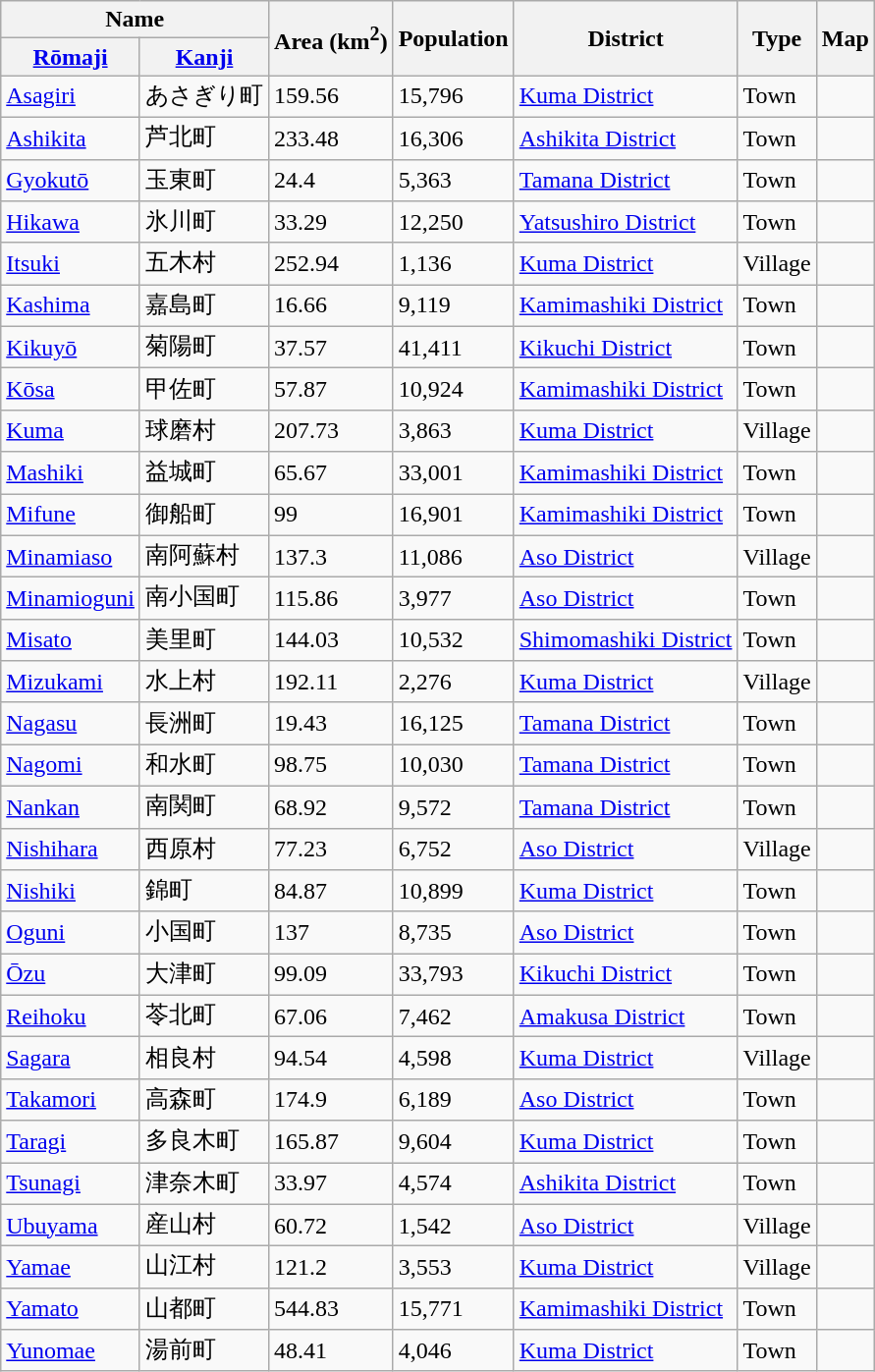<table class="wikitable sortable">
<tr>
<th colspan="2">Name</th>
<th rowspan="2">Area (km<sup>2</sup>)</th>
<th rowspan="2">Population</th>
<th rowspan="2">District</th>
<th rowspan="2">Type</th>
<th rowspan="2">Map</th>
</tr>
<tr>
<th><a href='#'>Rōmaji</a></th>
<th><a href='#'>Kanji</a></th>
</tr>
<tr>
<td> <a href='#'>Asagiri</a></td>
<td>あさぎり町</td>
<td>159.56</td>
<td>15,796</td>
<td><a href='#'>Kuma District</a></td>
<td>Town</td>
<td></td>
</tr>
<tr>
<td> <a href='#'>Ashikita</a></td>
<td>芦北町</td>
<td>233.48</td>
<td>16,306</td>
<td><a href='#'>Ashikita District</a></td>
<td>Town</td>
<td></td>
</tr>
<tr>
<td> <a href='#'>Gyokutō</a></td>
<td>玉東町</td>
<td>24.4</td>
<td>5,363</td>
<td><a href='#'>Tamana District</a></td>
<td>Town</td>
<td></td>
</tr>
<tr>
<td> <a href='#'>Hikawa</a></td>
<td>氷川町</td>
<td>33.29</td>
<td>12,250</td>
<td><a href='#'>Yatsushiro District</a></td>
<td>Town</td>
<td></td>
</tr>
<tr>
<td> <a href='#'>Itsuki</a></td>
<td>五木村</td>
<td>252.94</td>
<td>1,136</td>
<td><a href='#'>Kuma District</a></td>
<td>Village</td>
<td></td>
</tr>
<tr>
<td> <a href='#'>Kashima</a></td>
<td>嘉島町</td>
<td>16.66</td>
<td>9,119</td>
<td><a href='#'>Kamimashiki District</a></td>
<td>Town</td>
<td></td>
</tr>
<tr>
<td> <a href='#'>Kikuyō</a></td>
<td>菊陽町</td>
<td>37.57</td>
<td>41,411</td>
<td><a href='#'>Kikuchi District</a></td>
<td>Town</td>
<td></td>
</tr>
<tr>
<td> <a href='#'>Kōsa</a></td>
<td>甲佐町</td>
<td>57.87</td>
<td>10,924</td>
<td><a href='#'>Kamimashiki District</a></td>
<td>Town</td>
<td></td>
</tr>
<tr>
<td> <a href='#'>Kuma</a></td>
<td>球磨村</td>
<td>207.73</td>
<td>3,863</td>
<td><a href='#'>Kuma District</a></td>
<td>Village</td>
<td></td>
</tr>
<tr>
<td> <a href='#'>Mashiki</a></td>
<td>益城町</td>
<td>65.67</td>
<td>33,001</td>
<td><a href='#'>Kamimashiki District</a></td>
<td>Town</td>
<td></td>
</tr>
<tr>
<td> <a href='#'>Mifune</a></td>
<td>御船町</td>
<td>99</td>
<td>16,901</td>
<td><a href='#'>Kamimashiki District</a></td>
<td>Town</td>
<td></td>
</tr>
<tr>
<td> <a href='#'>Minamiaso</a></td>
<td>南阿蘇村</td>
<td>137.3</td>
<td>11,086</td>
<td><a href='#'>Aso District</a></td>
<td>Village</td>
<td></td>
</tr>
<tr>
<td> <a href='#'>Minamioguni</a></td>
<td>南小国町</td>
<td>115.86</td>
<td>3,977</td>
<td><a href='#'>Aso District</a></td>
<td>Town</td>
<td></td>
</tr>
<tr>
<td> <a href='#'>Misato</a></td>
<td>美里町</td>
<td>144.03</td>
<td>10,532</td>
<td><a href='#'>Shimomashiki District</a></td>
<td>Town</td>
<td></td>
</tr>
<tr>
<td> <a href='#'>Mizukami</a></td>
<td>水上村</td>
<td>192.11</td>
<td>2,276</td>
<td><a href='#'>Kuma District</a></td>
<td>Village</td>
<td></td>
</tr>
<tr>
<td> <a href='#'>Nagasu</a></td>
<td>長洲町</td>
<td>19.43</td>
<td>16,125</td>
<td><a href='#'>Tamana District</a></td>
<td>Town</td>
<td></td>
</tr>
<tr>
<td> <a href='#'>Nagomi</a></td>
<td>和水町</td>
<td>98.75</td>
<td>10,030</td>
<td><a href='#'>Tamana District</a></td>
<td>Town</td>
<td></td>
</tr>
<tr>
<td> <a href='#'>Nankan</a></td>
<td>南関町</td>
<td>68.92</td>
<td>9,572</td>
<td><a href='#'>Tamana District</a></td>
<td>Town</td>
<td></td>
</tr>
<tr>
<td> <a href='#'>Nishihara</a></td>
<td>西原村</td>
<td>77.23</td>
<td>6,752</td>
<td><a href='#'>Aso District</a></td>
<td>Village</td>
<td></td>
</tr>
<tr>
<td> <a href='#'>Nishiki</a></td>
<td>錦町</td>
<td>84.87</td>
<td>10,899</td>
<td><a href='#'>Kuma District</a></td>
<td>Town</td>
<td></td>
</tr>
<tr>
<td> <a href='#'>Oguni</a></td>
<td>小国町</td>
<td>137</td>
<td>8,735</td>
<td><a href='#'>Aso District</a></td>
<td>Town</td>
<td></td>
</tr>
<tr>
<td> <a href='#'>Ōzu</a></td>
<td>大津町</td>
<td>99.09</td>
<td>33,793</td>
<td><a href='#'>Kikuchi District</a></td>
<td>Town</td>
<td></td>
</tr>
<tr>
<td> <a href='#'>Reihoku</a></td>
<td>苓北町</td>
<td>67.06</td>
<td>7,462</td>
<td><a href='#'>Amakusa District</a></td>
<td>Town</td>
<td></td>
</tr>
<tr>
<td> <a href='#'>Sagara</a></td>
<td>相良村</td>
<td>94.54</td>
<td>4,598</td>
<td><a href='#'>Kuma District</a></td>
<td>Village</td>
<td></td>
</tr>
<tr>
<td> <a href='#'>Takamori</a></td>
<td>高森町</td>
<td>174.9</td>
<td>6,189</td>
<td><a href='#'>Aso District</a></td>
<td>Town</td>
<td></td>
</tr>
<tr>
<td> <a href='#'>Taragi</a></td>
<td>多良木町</td>
<td>165.87</td>
<td>9,604</td>
<td><a href='#'>Kuma District</a></td>
<td>Town</td>
<td></td>
</tr>
<tr>
<td> <a href='#'>Tsunagi</a></td>
<td>津奈木町</td>
<td>33.97</td>
<td>4,574</td>
<td><a href='#'>Ashikita District</a></td>
<td>Town</td>
<td></td>
</tr>
<tr>
<td> <a href='#'>Ubuyama</a></td>
<td>産山村</td>
<td>60.72</td>
<td>1,542</td>
<td><a href='#'>Aso District</a></td>
<td>Village</td>
<td></td>
</tr>
<tr>
<td> <a href='#'>Yamae</a></td>
<td>山江村</td>
<td>121.2</td>
<td>3,553</td>
<td><a href='#'>Kuma District</a></td>
<td>Village</td>
<td></td>
</tr>
<tr>
<td> <a href='#'>Yamato</a></td>
<td>山都町</td>
<td>544.83</td>
<td>15,771</td>
<td><a href='#'>Kamimashiki District</a></td>
<td>Town</td>
<td></td>
</tr>
<tr>
<td> <a href='#'>Yunomae</a></td>
<td>湯前町</td>
<td>48.41</td>
<td>4,046</td>
<td><a href='#'>Kuma District</a></td>
<td>Town</td>
<td></td>
</tr>
</table>
